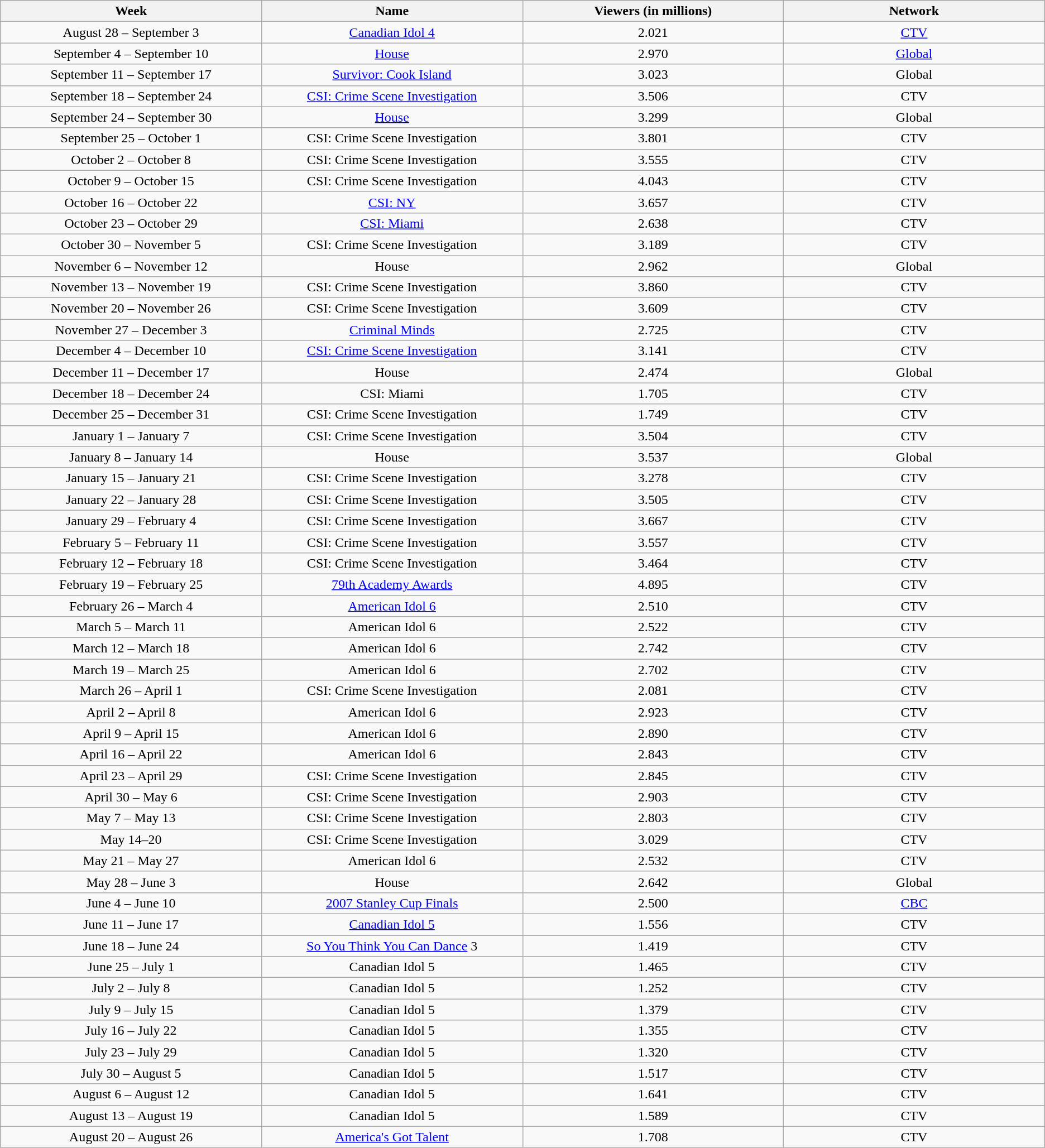<table class="wikitable sortable">
<tr>
<th width="12%">Week</th>
<th width="12%">Name</th>
<th width="12%">Viewers (in millions)</th>
<th width="12%">Network</th>
</tr>
<tr align="center">
<td colspan="1" align=center>August 28 – September 3</td>
<td colspan="1" align=center><a href='#'>Canadian Idol 4</a></td>
<td colspan="1" align=center>2.021</td>
<td colspan="1" align=center><a href='#'>CTV</a></td>
</tr>
<tr align="center">
<td colspan="1" align=center>September 4 – September 10</td>
<td colspan="1" align=center><a href='#'>House</a></td>
<td colspan="1" align=center>2.970</td>
<td colspan="1" align=center><a href='#'>Global</a></td>
</tr>
<tr align="center">
<td colspan="1" align=center>September 11 – September 17</td>
<td colspan="1" align=center><a href='#'>Survivor: Cook Island</a></td>
<td colspan="1" align=center>3.023</td>
<td colspan="1" align=center>Global</td>
</tr>
<tr align="center">
<td colspan="1" align=center>September 18 – September 24</td>
<td colspan="1" align=center><a href='#'>CSI: Crime Scene Investigation</a></td>
<td colspan="1" align=center>3.506</td>
<td colspan="1" align=center>CTV</td>
</tr>
<tr align="center">
<td colspan="1" align=center>September 24 – September 30</td>
<td colspan="1" align=center><a href='#'>House</a></td>
<td colspan="1" align=center>3.299</td>
<td colspan="1" align=center>Global</td>
</tr>
<tr align="center">
<td colspan="1" align=center>September 25 – October 1</td>
<td colspan="1" align=center>CSI: Crime Scene Investigation</td>
<td colspan="1" align=center>3.801</td>
<td colspan="1" align=center>CTV</td>
</tr>
<tr align="center">
<td colspan="1" align=center>October 2 – October 8</td>
<td colspan="1" align=center>CSI: Crime Scene Investigation</td>
<td colspan="1" align=center>3.555</td>
<td colspan="1" align=center>CTV</td>
</tr>
<tr align="center">
<td colspan="1" align=center>October 9 – October 15</td>
<td colspan="1" align=center>CSI: Crime Scene Investigation</td>
<td colspan="1" align=center>4.043</td>
<td colspan="1" align=center>CTV</td>
</tr>
<tr align="center">
<td colspan="1" align=center>October 16 – October 22</td>
<td colspan="1" align=center><a href='#'>CSI: NY</a></td>
<td colspan="1" align=center>3.657</td>
<td colspan="1" align=center>CTV</td>
</tr>
<tr align="center">
<td colspan="1" align=center>October 23 – October 29</td>
<td colspan="1" align=center><a href='#'>CSI: Miami</a></td>
<td colspan="1" align=center>2.638</td>
<td colspan="1" align=center>CTV</td>
</tr>
<tr align="center">
<td colspan="1" align=center>October 30 – November 5</td>
<td colspan="1" align=center>CSI: Crime Scene Investigation</td>
<td colspan="1" align=center>3.189</td>
<td colspan="1" align=center>CTV</td>
</tr>
<tr align="center">
<td colspan="1" align=center>November 6 – November 12</td>
<td colspan="1" align=center>House</td>
<td colspan="1" align=center>2.962</td>
<td colspan="1" align=center>Global</td>
</tr>
<tr align="center">
<td colspan="1" align=center>November 13 – November 19</td>
<td colspan="1" align=center>CSI: Crime Scene Investigation</td>
<td colspan="1" align=center>3.860</td>
<td colspan="1" align=center>CTV</td>
</tr>
<tr align="center">
<td colspan="1" align=center>November 20 – November 26</td>
<td colspan="1" align=center>CSI: Crime Scene Investigation</td>
<td colspan="1" align=center>3.609</td>
<td colspan="1" align=center>CTV</td>
</tr>
<tr align="center">
<td colspan="1" align=center>November 27 – December 3</td>
<td colspan="1" align=center><a href='#'>Criminal Minds</a></td>
<td colspan="1" align=center>2.725</td>
<td colspan="1" align=center>CTV</td>
</tr>
<tr align="center">
<td colspan="1" align=center>December 4 – December 10</td>
<td colspan="1" align=center><a href='#'>CSI: Crime Scene Investigation</a></td>
<td colspan="1" align=center>3.141</td>
<td colspan="1" align=center>CTV</td>
</tr>
<tr align="center">
<td colspan="1" align=center>December 11 – December 17</td>
<td colspan="1" align=center>House</td>
<td colspan="1" align=center>2.474</td>
<td colspan="1" align=center>Global</td>
</tr>
<tr align="center">
<td colspan="1" align=center>December 18 – December 24</td>
<td colspan="1" align=center>CSI: Miami</td>
<td colspan="1" align=center>1.705</td>
<td colspan="1" align=center>CTV</td>
</tr>
<tr align="center">
<td colspan="1" align=center>December 25 – December 31</td>
<td colspan="1" align=center>CSI: Crime Scene Investigation</td>
<td colspan="1" align=center>1.749</td>
<td colspan="1" align=center>CTV</td>
</tr>
<tr align="center">
<td colspan="1" align=center>January 1 – January 7</td>
<td colspan="1" align=center>CSI: Crime Scene Investigation</td>
<td colspan="1" align=center>3.504</td>
<td colspan="1" align=center>CTV</td>
</tr>
<tr align="center">
<td colspan="1" align=center>January 8 – January 14</td>
<td colspan="1" align=center>House</td>
<td colspan="1" align=center>3.537</td>
<td colspan="1" align=center>Global</td>
</tr>
<tr align="center">
<td colspan="1" align=center>January 15 – January 21</td>
<td colspan="1" align=center>CSI: Crime Scene Investigation</td>
<td colspan="1" align=center>3.278</td>
<td colspan="1" align=center>CTV</td>
</tr>
<tr align="center">
<td colspan="1" align=center>January 22 – January 28</td>
<td colspan="1" align=center>CSI: Crime Scene Investigation</td>
<td colspan="1" align=center>3.505</td>
<td colspan="1" align=center>CTV</td>
</tr>
<tr align="center">
<td colspan="1" align=center>January 29 – February 4</td>
<td colspan="1" align=center>CSI: Crime Scene Investigation</td>
<td colspan="1" align=center>3.667</td>
<td colspan="1" align=center>CTV</td>
</tr>
<tr align="center">
<td colspan="1" align=center>February 5 – February 11</td>
<td colspan="1" align=center>CSI: Crime Scene Investigation</td>
<td colspan="1" align=center>3.557</td>
<td colspan="1" align=center>CTV</td>
</tr>
<tr align="center">
<td colspan="1" align=center>February 12 – February 18</td>
<td colspan="1" align=center>CSI: Crime Scene Investigation</td>
<td colspan="1" align=center>3.464</td>
<td colspan="1" align=center>CTV</td>
</tr>
<tr align="center">
<td colspan="1" align=center>February 19 – February 25</td>
<td colspan="1" align=center><a href='#'>79th Academy Awards</a></td>
<td colspan="1" align=center>4.895</td>
<td colspan="1" align=center>CTV</td>
</tr>
<tr align="center">
<td colspan="1" align=center>February 26 – March 4</td>
<td colspan="1" align=center><a href='#'>American Idol 6</a></td>
<td colspan="1" align=center>2.510</td>
<td colspan="1" align=center>CTV</td>
</tr>
<tr align="center">
<td colspan="1" align=center>March 5 – March 11</td>
<td colspan="1" align=center>American Idol 6</td>
<td colspan="1" align=center>2.522</td>
<td colspan="1" align=center>CTV</td>
</tr>
<tr align="center">
<td colspan="1" align=center>March 12 – March 18</td>
<td colspan="1" align=center>American Idol 6</td>
<td colspan="1" align=center>2.742</td>
<td colspan="1" align=center>CTV</td>
</tr>
<tr align="center">
<td colspan="1" align=center>March 19 – March 25</td>
<td colspan="1" align=center>American Idol 6</td>
<td colspan="1" align=center>2.702</td>
<td colspan="1" align=center>CTV</td>
</tr>
<tr align="center">
<td colspan="1" align=center>March 26 – April 1</td>
<td colspan="1" align=center>CSI: Crime Scene Investigation</td>
<td colspan="1" align=center>2.081</td>
<td colspan="1" align=center>CTV</td>
</tr>
<tr align="center">
<td colspan="1" align=center>April 2 – April 8</td>
<td colspan="1" align=center>American Idol 6</td>
<td colspan="1" align=center>2.923</td>
<td colspan="1" align=center>CTV</td>
</tr>
<tr align="center">
<td colspan="1" align=center>April 9 – April 15</td>
<td colspan="1" align=center>American Idol 6</td>
<td colspan="1" align=center>2.890</td>
<td colspan="1" align=center>CTV</td>
</tr>
<tr align="center">
<td colspan="1" align=center>April 16 – April 22</td>
<td colspan="1" align=center>American Idol 6</td>
<td colspan="1" align=center>2.843</td>
<td colspan="1" align=center>CTV</td>
</tr>
<tr align="center">
<td colspan="1" align=center>April 23 – April 29</td>
<td colspan="1" align=center>CSI: Crime Scene Investigation</td>
<td colspan="1" align=center>2.845</td>
<td colspan="1" align=center>CTV</td>
</tr>
<tr align="center">
<td colspan="1" align=center>April 30 – May 6</td>
<td colspan="1" align=center>CSI: Crime Scene Investigation</td>
<td colspan="1" align=center>2.903</td>
<td colspan="1" align=center>CTV</td>
</tr>
<tr align="center">
<td colspan="1" align=center>May 7 – May 13</td>
<td colspan="1" align=center>CSI: Crime Scene Investigation</td>
<td colspan="1" align=center>2.803</td>
<td colspan="1" align=center>CTV</td>
</tr>
<tr align="center">
<td colspan="1" align=center>May 14–20</td>
<td colspan="1" align=center>CSI: Crime Scene Investigation</td>
<td colspan="1" align=center>3.029</td>
<td colspan="1" align=center>CTV</td>
</tr>
<tr align="center">
<td colspan="1" align=center>May 21 – May 27</td>
<td colspan="1" align=center>American Idol 6</td>
<td colspan="1" align=center>2.532</td>
<td colspan="1" align=center>CTV</td>
</tr>
<tr align="center">
<td colspan="1" align=center>May 28 – June 3</td>
<td colspan="1" align=center>House</td>
<td colspan="1" align=center>2.642</td>
<td colspan="1" align=center>Global</td>
</tr>
<tr align="center">
<td colspan="1" align=center>June 4 – June 10</td>
<td colspan="1" align=center><a href='#'>2007 Stanley Cup Finals</a></td>
<td colspan="1" align=center>2.500</td>
<td colspan="1" align=center><a href='#'>CBC</a></td>
</tr>
<tr align="center">
<td colspan="1" align=center>June 11 – June 17</td>
<td colspan="1" align=center><a href='#'>Canadian Idol 5</a></td>
<td colspan="1" align=center>1.556</td>
<td colspan="1" align=center>CTV</td>
</tr>
<tr align="center">
<td colspan="1" align=center>June 18 – June 24</td>
<td colspan="1" align=center><a href='#'>So You Think You Can Dance</a> 3</td>
<td colspan="1" align=center>1.419</td>
<td colspan="1" align=center>CTV</td>
</tr>
<tr align="center">
<td colspan="1" align=center>June 25 – July 1</td>
<td colspan="1" align=center>Canadian Idol 5</td>
<td colspan="1" align=center>1.465</td>
<td colspan="1" align=center>CTV</td>
</tr>
<tr align="center">
<td colspan="1" align=center>July 2 – July 8</td>
<td colspan="1" align=center>Canadian Idol 5</td>
<td colspan="1" align=center>1.252</td>
<td colspan="1" align=center>CTV</td>
</tr>
<tr align="center">
<td colspan="1" align=center>July 9 – July 15</td>
<td colspan="1" align=center>Canadian Idol 5</td>
<td colspan="1" align=center>1.379</td>
<td colspan="1" align=center>CTV</td>
</tr>
<tr align="center">
<td colspan="1" align=center>July 16 – July 22</td>
<td colspan="1" align=center>Canadian Idol 5</td>
<td colspan="1" align=center>1.355</td>
<td colspan="1" align=center>CTV</td>
</tr>
<tr align="center">
<td colspan="1" align=center>July 23 – July 29</td>
<td colspan="1" align=center>Canadian Idol 5</td>
<td colspan="1" align=center>1.320</td>
<td colspan="1" align=center>CTV</td>
</tr>
<tr align="center">
<td colspan="1" align=center>July 30 – August 5</td>
<td colspan="1" align=center>Canadian Idol 5</td>
<td colspan="1" align=center>1.517</td>
<td colspan="1" align=center>CTV</td>
</tr>
<tr align="center">
<td colspan="1" align=center>August 6 – August 12</td>
<td colspan="1" align=center>Canadian Idol 5</td>
<td colspan="1" align=center>1.641</td>
<td colspan="1" align=center>CTV</td>
</tr>
<tr align="center">
<td colspan="1" align=center>August 13 – August 19</td>
<td colspan="1" align=center>Canadian Idol 5</td>
<td colspan="1" align=center>1.589</td>
<td colspan="1" align=center>CTV</td>
</tr>
<tr align="center">
<td colspan="1" align=center>August 20 – August 26</td>
<td colspan="1" align=center><a href='#'>America's Got Talent</a></td>
<td colspan="1" align=center>1.708</td>
<td colspan="1" align=center>CTV</td>
</tr>
</table>
